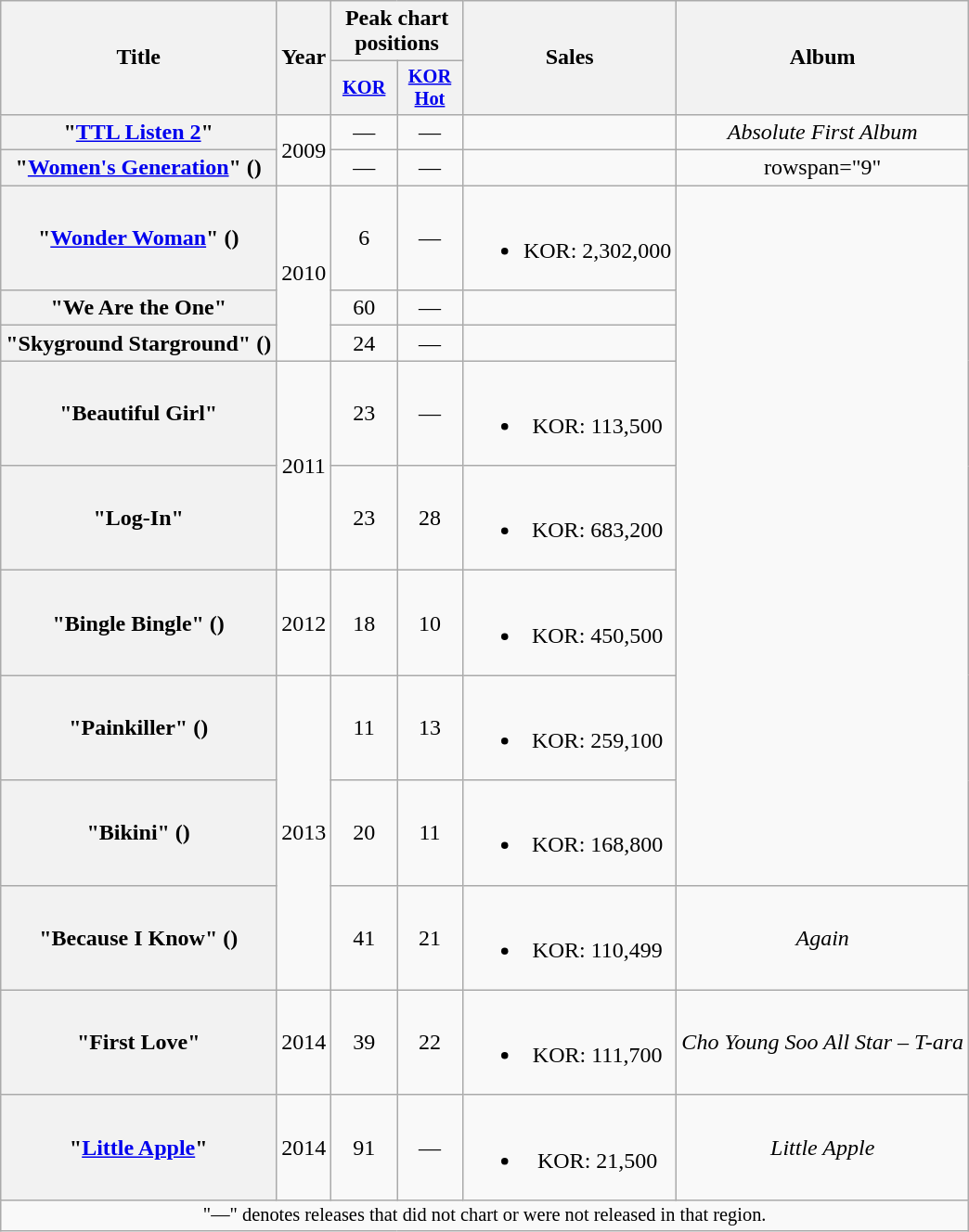<table class="wikitable plainrowheaders" style="text-align:center;">
<tr>
<th rowspan="2" scope="col">Title</th>
<th rowspan="2" scope="col">Year</th>
<th colspan="2" scope="col">Peak chart positions</th>
<th rowspan="2">Sales</th>
<th rowspan="2" scope="col">Album</th>
</tr>
<tr>
<th scope="col" style="width:3em;font-size:85%"><a href='#'>KOR</a><br></th>
<th scope="col" style="width:3em;font-size:85%"><a href='#'>KOR Hot</a><br></th>
</tr>
<tr>
<th scope="row">"<a href='#'>TTL Listen 2</a>" </th>
<td rowspan="2">2009</td>
<td>—</td>
<td>—</td>
<td></td>
<td><em>Absolute First Album</em></td>
</tr>
<tr>
<th scope="row">"<a href='#'>Women's Generation</a>" ()<br></th>
<td>—</td>
<td>—</td>
<td></td>
<td>rowspan="9" </td>
</tr>
<tr>
<th scope="row">"<a href='#'>Wonder Woman</a>" ()<br></th>
<td rowspan="3">2010</td>
<td>6</td>
<td>—</td>
<td><br><ul><li>KOR: 2,302,000</li></ul></td>
</tr>
<tr>
<th scope="row">"We Are the One"</th>
<td>60</td>
<td>—</td>
<td></td>
</tr>
<tr>
<th scope="row">"Skyground Starground" ()</th>
<td>24</td>
<td>—</td>
<td></td>
</tr>
<tr>
<th scope="row">"Beautiful Girl"</th>
<td rowspan="2">2011</td>
<td>23</td>
<td>—</td>
<td><br><ul><li>KOR: 113,500</li></ul></td>
</tr>
<tr>
<th scope="row">"Log-In"</th>
<td>23</td>
<td>28</td>
<td><br><ul><li>KOR: 683,200</li></ul></td>
</tr>
<tr>
<th scope="row">"Bingle Bingle" ()</th>
<td>2012</td>
<td>18</td>
<td>10</td>
<td><br><ul><li>KOR: 450,500</li></ul></td>
</tr>
<tr>
<th scope="row">"Painkiller" ()<br></th>
<td rowspan="3">2013</td>
<td>11</td>
<td>13</td>
<td><br><ul><li>KOR: 259,100</li></ul></td>
</tr>
<tr>
<th scope="row">"Bikini" ()<br></th>
<td>20</td>
<td>11</td>
<td><br><ul><li>KOR: 168,800</li></ul></td>
</tr>
<tr>
<th scope="row">"Because I Know" ()</th>
<td>41</td>
<td>21</td>
<td><br><ul><li>KOR: 110,499</li></ul></td>
<td><em>Again</em></td>
</tr>
<tr>
<th scope="row">"First Love"<br></th>
<td>2014</td>
<td>39</td>
<td>22</td>
<td><br><ul><li>KOR: 111,700</li></ul></td>
<td><em>Cho Young Soo All Star – T-ara</em></td>
</tr>
<tr>
<th scope="row">"<a href='#'>Little Apple</a>"<br></th>
<td>2014</td>
<td>91</td>
<td>—</td>
<td><br><ul><li>KOR: 21,500</li></ul></td>
<td><em>Little Apple</em></td>
</tr>
<tr>
<td colspan="6" style="font-size:85%">"—" denotes releases that did not chart or were not released in that region.</td>
</tr>
</table>
